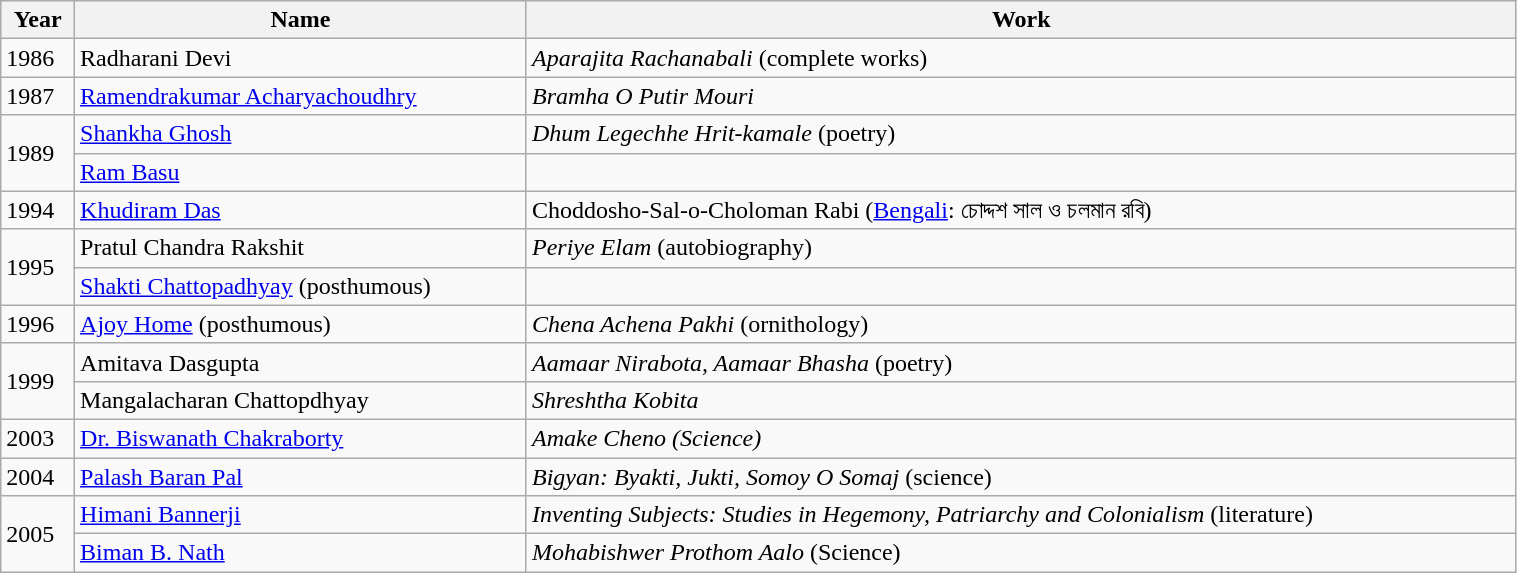<table class="wikitable" width="80%" align="center">
<tr>
<th>Year</th>
<th>Name</th>
<th>Work</th>
</tr>
<tr>
<td>1986</td>
<td>Radharani                               Devi</td>
<td><em>Aparajita Rachanabali</em> (complete works)</td>
</tr>
<tr>
<td>1987</td>
<td><a href='#'>Ramendrakumar Acharyachoudhry</a></td>
<td><em>Bramha O Putir Mouri</em></td>
</tr>
<tr>
<td rowspan="2">1989</td>
<td><a href='#'>Shankha Ghosh</a></td>
<td><em>Dhum Legechhe Hrit-kamale</em> (poetry)</td>
</tr>
<tr>
<td><a href='#'>Ram Basu</a></td>
<td></td>
</tr>
<tr>
<td>1994</td>
<td><a href='#'>Khudiram Das</a></td>
<td>Choddosho-Sal-o-Choloman Rabi (<a href='#'>Bengali</a>: চোদ্দশ সাল ও চলমান রবি)</td>
</tr>
<tr>
<td rowspan="2">1995</td>
<td>Pratul Chandra Rakshit</td>
<td><em>Periye Elam</em> (autobiography)</td>
</tr>
<tr>
<td><a href='#'>Shakti Chattopadhyay</a> (posthumous)</td>
<td></td>
</tr>
<tr>
<td>1996</td>
<td><a href='#'>Ajoy Home</a> (posthumous)</td>
<td><em>Chena Achena Pakhi</em> (ornithology)</td>
</tr>
<tr>
<td rowspan="2">1999</td>
<td>Amitava Dasgupta</td>
<td><em>Aamaar Nirabota, Aamaar Bhasha</em> (poetry)</td>
</tr>
<tr>
<td>Mangalacharan Chattopdhyay</td>
<td><em>Shreshtha Kobita</em></td>
</tr>
<tr>
<td>2003</td>
<td><a href='#'>Dr. Biswanath Chakraborty</a></td>
<td><em>Amake Cheno (Science)</em></td>
</tr>
<tr>
<td>2004</td>
<td><a href='#'>Palash Baran Pal</a></td>
<td><em>Bigyan: Byakti, Jukti, Somoy O Somaj</em> (science)</td>
</tr>
<tr>
<td rowspan="2">2005</td>
<td><a href='#'>Himani Bannerji</a></td>
<td><em>Inventing Subjects: Studies in Hegemony, Patriarchy and Colonialism</em> (literature)</td>
</tr>
<tr>
<td><a href='#'>Biman B. Nath</a></td>
<td><em>Mohabishwer Prothom Aalo</em> (Science)</td>
</tr>
</table>
